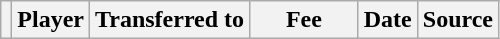<table class="wikitable plainrowheaders sortable">
<tr>
<th></th>
<th scope="col">Player</th>
<th>Transferred to</th>
<th style="width: 65px;">Fee</th>
<th scope="col">Date</th>
<th scope="col">Source</th>
</tr>
</table>
